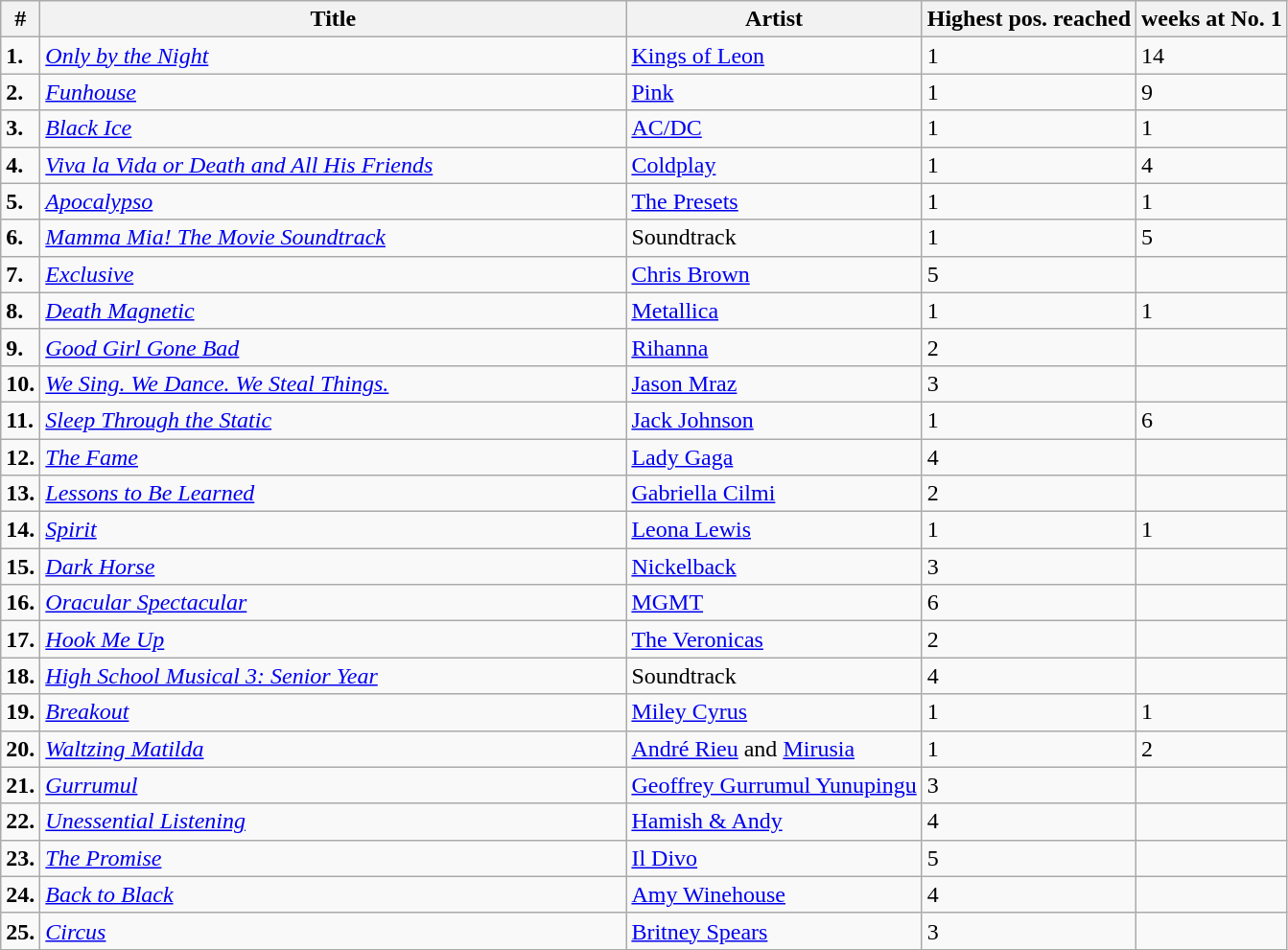<table class="wikitable">
<tr>
<th>#</th>
<th width="400">Title</th>
<th>Artist</th>
<th>Highest pos. reached</th>
<th>weeks at No. 1</th>
</tr>
<tr>
<td><strong>1.</strong></td>
<td><em><a href='#'>Only by the Night</a></em></td>
<td><a href='#'>Kings of Leon</a></td>
<td>1</td>
<td>14</td>
</tr>
<tr>
<td><strong>2.</strong></td>
<td><em><a href='#'>Funhouse</a></em></td>
<td><a href='#'>Pink</a></td>
<td>1</td>
<td>9</td>
</tr>
<tr>
<td><strong>3.</strong></td>
<td><em><a href='#'>Black Ice</a></em></td>
<td><a href='#'>AC/DC</a></td>
<td>1</td>
<td>1</td>
</tr>
<tr>
<td><strong>4.</strong></td>
<td><em><a href='#'>Viva la Vida or Death and All His Friends</a></em></td>
<td><a href='#'>Coldplay</a></td>
<td>1</td>
<td>4</td>
</tr>
<tr>
<td><strong>5.</strong></td>
<td><em><a href='#'>Apocalypso</a></em></td>
<td><a href='#'>The Presets</a></td>
<td>1</td>
<td>1</td>
</tr>
<tr>
<td><strong>6.</strong></td>
<td><em><a href='#'>Mamma Mia! The Movie Soundtrack</a></em></td>
<td>Soundtrack</td>
<td>1</td>
<td>5</td>
</tr>
<tr>
<td><strong>7.</strong></td>
<td><em><a href='#'>Exclusive</a></em></td>
<td><a href='#'>Chris Brown</a></td>
<td>5</td>
<td></td>
</tr>
<tr>
<td><strong>8.</strong></td>
<td><em><a href='#'>Death Magnetic</a></em></td>
<td><a href='#'>Metallica</a></td>
<td>1</td>
<td>1</td>
</tr>
<tr>
<td><strong>9.</strong></td>
<td><em><a href='#'>Good Girl Gone Bad</a></em></td>
<td><a href='#'>Rihanna</a></td>
<td>2</td>
<td></td>
</tr>
<tr>
<td><strong>10.</strong></td>
<td><em><a href='#'>We Sing. We Dance. We Steal Things.</a></em></td>
<td><a href='#'>Jason Mraz</a></td>
<td>3</td>
<td></td>
</tr>
<tr>
<td><strong>11.</strong></td>
<td><em><a href='#'>Sleep Through the Static</a></em></td>
<td><a href='#'>Jack Johnson</a></td>
<td>1</td>
<td>6</td>
</tr>
<tr>
<td><strong>12.</strong></td>
<td><em><a href='#'>The Fame</a></em></td>
<td><a href='#'>Lady Gaga</a></td>
<td>4</td>
<td></td>
</tr>
<tr>
<td><strong>13.</strong></td>
<td><em><a href='#'>Lessons to Be Learned</a></em></td>
<td><a href='#'>Gabriella Cilmi</a></td>
<td>2</td>
<td></td>
</tr>
<tr>
<td><strong>14.</strong></td>
<td><em><a href='#'>Spirit</a></em></td>
<td><a href='#'>Leona Lewis</a></td>
<td>1</td>
<td>1</td>
</tr>
<tr>
<td><strong>15.</strong></td>
<td><em><a href='#'>Dark Horse</a></em></td>
<td><a href='#'>Nickelback</a></td>
<td>3</td>
<td></td>
</tr>
<tr>
<td><strong>16.</strong></td>
<td><em><a href='#'>Oracular Spectacular</a></em></td>
<td><a href='#'>MGMT</a></td>
<td>6</td>
<td></td>
</tr>
<tr>
<td><strong>17.</strong></td>
<td><em><a href='#'>Hook Me Up</a></em></td>
<td><a href='#'>The Veronicas</a></td>
<td>2</td>
<td></td>
</tr>
<tr>
<td><strong>18.</strong></td>
<td><em><a href='#'>High School Musical 3: Senior Year</a></em></td>
<td>Soundtrack</td>
<td>4</td>
<td></td>
</tr>
<tr>
<td><strong>19.</strong></td>
<td><em><a href='#'>Breakout</a></em></td>
<td><a href='#'>Miley Cyrus</a></td>
<td>1</td>
<td>1</td>
</tr>
<tr>
<td><strong>20.</strong></td>
<td><em><a href='#'>Waltzing Matilda</a></em></td>
<td><a href='#'>André Rieu</a> and <a href='#'>Mirusia</a></td>
<td>1</td>
<td>2</td>
</tr>
<tr>
<td><strong>21.</strong></td>
<td><em><a href='#'>Gurrumul</a></em></td>
<td><a href='#'>Geoffrey Gurrumul Yunupingu</a></td>
<td>3</td>
<td></td>
</tr>
<tr>
<td><strong>22.</strong></td>
<td><em><a href='#'>Unessential Listening</a></em></td>
<td><a href='#'>Hamish & Andy</a></td>
<td>4</td>
<td></td>
</tr>
<tr>
<td><strong>23.</strong></td>
<td><em><a href='#'>The Promise</a></em></td>
<td><a href='#'>Il Divo</a></td>
<td>5</td>
<td></td>
</tr>
<tr>
<td><strong>24.</strong></td>
<td><em><a href='#'>Back to Black</a></em></td>
<td><a href='#'>Amy Winehouse</a></td>
<td>4</td>
<td></td>
</tr>
<tr>
<td><strong>25.</strong></td>
<td><em><a href='#'>Circus</a></em></td>
<td><a href='#'>Britney Spears</a></td>
<td>3</td>
<td></td>
</tr>
</table>
